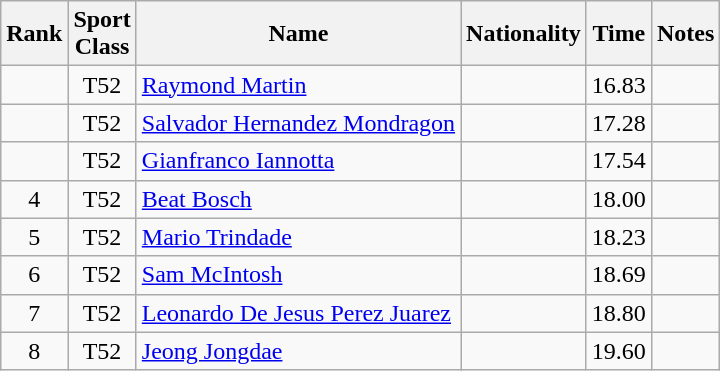<table class="wikitable sortable" style="text-align:center">
<tr>
<th>Rank</th>
<th>Sport<br>Class</th>
<th>Name</th>
<th>Nationality</th>
<th>Time</th>
<th>Notes</th>
</tr>
<tr>
<td></td>
<td>T52</td>
<td align=left><a href='#'>Raymond Martin</a></td>
<td align=left></td>
<td>16.83</td>
<td></td>
</tr>
<tr>
<td></td>
<td>T52</td>
<td align=left><a href='#'>Salvador Hernandez Mondragon</a></td>
<td align=left></td>
<td>17.28</td>
<td></td>
</tr>
<tr>
<td></td>
<td>T52</td>
<td align=left><a href='#'>Gianfranco Iannotta</a></td>
<td align=left></td>
<td>17.54</td>
<td></td>
</tr>
<tr>
<td>4</td>
<td>T52</td>
<td align=left><a href='#'>Beat Bosch</a></td>
<td align=left></td>
<td>18.00</td>
<td></td>
</tr>
<tr>
<td>5</td>
<td>T52</td>
<td align=left><a href='#'>Mario Trindade</a></td>
<td align=left></td>
<td>18.23</td>
<td></td>
</tr>
<tr>
<td>6</td>
<td>T52</td>
<td align=left><a href='#'>Sam McIntosh</a></td>
<td align=left></td>
<td>18.69</td>
<td></td>
</tr>
<tr>
<td>7</td>
<td>T52</td>
<td align=left><a href='#'>Leonardo De Jesus Perez Juarez</a></td>
<td align=left></td>
<td>18.80</td>
<td></td>
</tr>
<tr>
<td>8</td>
<td>T52</td>
<td align=left><a href='#'>Jeong Jongdae</a></td>
<td align=left></td>
<td>19.60</td>
<td></td>
</tr>
</table>
